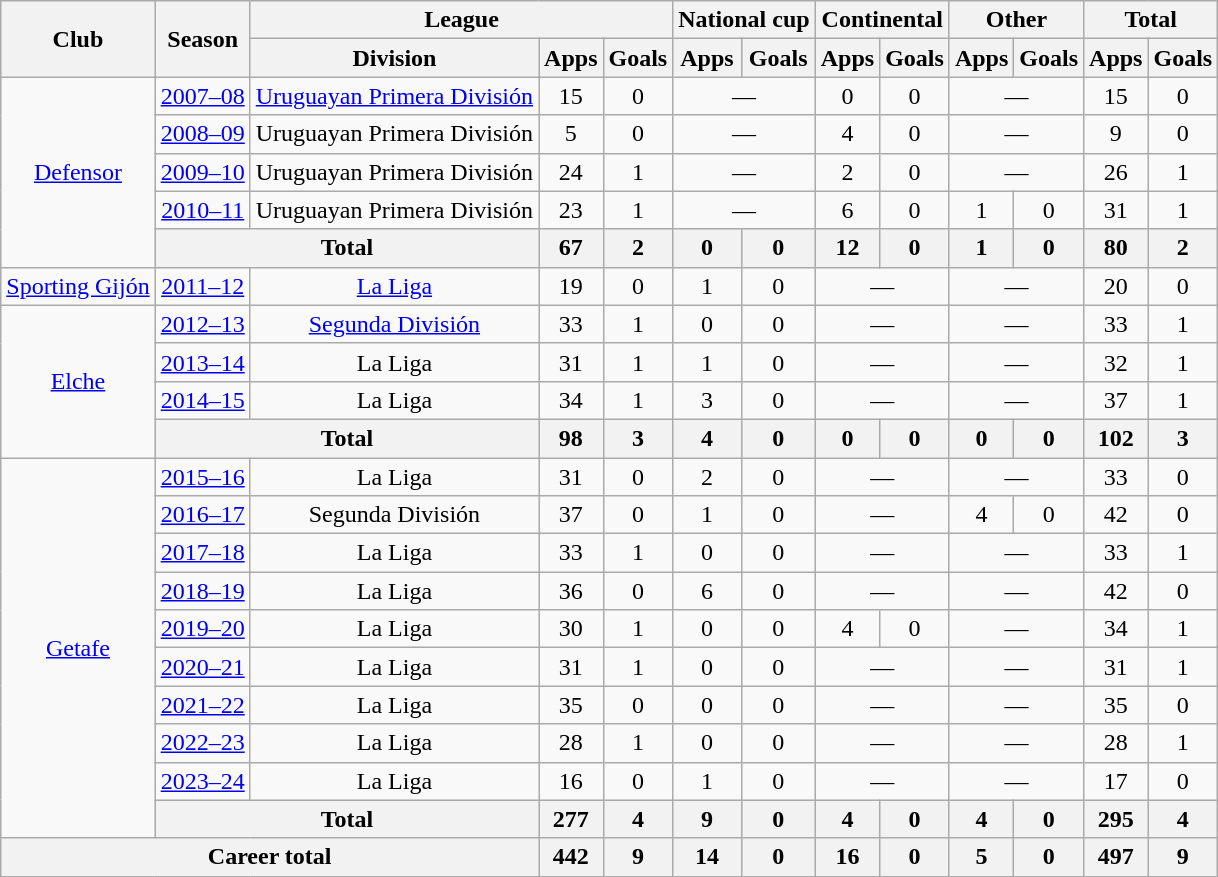<table class="wikitable" style="text-align:center">
<tr>
<th rowspan="2">Club</th>
<th rowspan="2">Season</th>
<th colspan="3">League</th>
<th colspan="2">National cup</th>
<th colspan="2">Continental</th>
<th colspan="2">Other</th>
<th colspan="2">Total</th>
</tr>
<tr>
<th>Division</th>
<th>Apps</th>
<th>Goals</th>
<th>Apps</th>
<th>Goals</th>
<th>Apps</th>
<th>Goals</th>
<th>Apps</th>
<th>Goals</th>
<th>Apps</th>
<th>Goals</th>
</tr>
<tr>
<td rowspan="5"><a href='#'>Defensor</a></td>
<td><a href='#'>2007–08</a></td>
<td><a href='#'>Uruguayan Primera División</a></td>
<td>15</td>
<td>0</td>
<td colspan="2">—</td>
<td>0</td>
<td>0</td>
<td colspan="2">—</td>
<td>15</td>
<td>0</td>
</tr>
<tr>
<td><a href='#'>2008–09</a></td>
<td>Uruguayan Primera División</td>
<td>5</td>
<td>0</td>
<td colspan="2">—</td>
<td>4</td>
<td>0</td>
<td colspan="2">—</td>
<td>9</td>
<td>0</td>
</tr>
<tr>
<td><a href='#'>2009–10</a></td>
<td>Uruguayan Primera División</td>
<td>24</td>
<td>1</td>
<td colspan="2">—</td>
<td>2</td>
<td>0</td>
<td colspan="2">—</td>
<td>26</td>
<td>1</td>
</tr>
<tr>
<td><a href='#'>2010–11</a></td>
<td>Uruguayan Primera División</td>
<td>23</td>
<td>1</td>
<td colspan="2">—</td>
<td>6</td>
<td>0</td>
<td>1</td>
<td>0</td>
<td>31</td>
<td>1</td>
</tr>
<tr>
<th colspan="2">Total</th>
<th>67</th>
<th>2</th>
<th>0</th>
<th>0</th>
<th>12</th>
<th>0</th>
<th>1</th>
<th>0</th>
<th>80</th>
<th>2</th>
</tr>
<tr>
<td><a href='#'>Sporting Gijón</a></td>
<td><a href='#'>2011–12</a></td>
<td><a href='#'>La Liga</a></td>
<td>19</td>
<td>0</td>
<td>1</td>
<td>0</td>
<td colspan="2">—</td>
<td colspan="2">—</td>
<td>20</td>
<td>0</td>
</tr>
<tr>
<td rowspan="4"><a href='#'>Elche</a></td>
<td><a href='#'>2012–13</a></td>
<td><a href='#'>Segunda División</a></td>
<td>33</td>
<td>1</td>
<td>0</td>
<td>0</td>
<td colspan="2">—</td>
<td colspan="2">—</td>
<td>33</td>
<td>1</td>
</tr>
<tr>
<td><a href='#'>2013–14</a></td>
<td>La Liga</td>
<td>31</td>
<td>1</td>
<td>1</td>
<td>0</td>
<td colspan="2">—</td>
<td colspan="2">—</td>
<td>32</td>
<td>1</td>
</tr>
<tr>
<td><a href='#'>2014–15</a></td>
<td>La Liga</td>
<td>34</td>
<td>1</td>
<td>3</td>
<td>0</td>
<td colspan="2">—</td>
<td colspan="2">—</td>
<td>37</td>
<td>1</td>
</tr>
<tr>
<th colspan="2">Total</th>
<th>98</th>
<th>3</th>
<th>4</th>
<th>0</th>
<th>0</th>
<th>0</th>
<th>0</th>
<th>0</th>
<th>102</th>
<th>3</th>
</tr>
<tr>
<td rowspan="10"><a href='#'>Getafe</a></td>
<td><a href='#'>2015–16</a></td>
<td>La Liga</td>
<td>31</td>
<td>0</td>
<td>2</td>
<td>0</td>
<td colspan="2">—</td>
<td colspan="2">—</td>
<td>33</td>
<td>0</td>
</tr>
<tr>
<td><a href='#'>2016–17</a></td>
<td>Segunda División</td>
<td>37</td>
<td>0</td>
<td>1</td>
<td>0</td>
<td colspan="2">—</td>
<td>4</td>
<td>0</td>
<td>42</td>
<td>0</td>
</tr>
<tr>
<td><a href='#'>2017–18</a></td>
<td>La Liga</td>
<td>33</td>
<td>1</td>
<td>0</td>
<td>0</td>
<td colspan="2">—</td>
<td colspan="2">—</td>
<td>33</td>
<td>1</td>
</tr>
<tr>
<td><a href='#'>2018–19</a></td>
<td>La Liga</td>
<td>36</td>
<td>0</td>
<td>6</td>
<td>0</td>
<td colspan="2">—</td>
<td colspan="2">—</td>
<td>42</td>
<td>0</td>
</tr>
<tr>
<td><a href='#'>2019–20</a></td>
<td>La Liga</td>
<td>30</td>
<td>1</td>
<td>0</td>
<td>0</td>
<td>4</td>
<td>0</td>
<td colspan="2">—</td>
<td>34</td>
<td>1</td>
</tr>
<tr>
<td><a href='#'>2020–21</a></td>
<td>La Liga</td>
<td>31</td>
<td>1</td>
<td>0</td>
<td>0</td>
<td colspan="2">—</td>
<td colspan="2">—</td>
<td>31</td>
<td>1</td>
</tr>
<tr>
<td><a href='#'>2021–22</a></td>
<td>La Liga</td>
<td>35</td>
<td>0</td>
<td>0</td>
<td>0</td>
<td colspan="2">—</td>
<td colspan="2">—</td>
<td>35</td>
<td>0</td>
</tr>
<tr>
<td><a href='#'>2022–23</a></td>
<td>La Liga</td>
<td>28</td>
<td>1</td>
<td>0</td>
<td>0</td>
<td colspan="2">—</td>
<td colspan="2">—</td>
<td>28</td>
<td>1</td>
</tr>
<tr>
<td><a href='#'>2023–24</a></td>
<td>La Liga</td>
<td>16</td>
<td>0</td>
<td>1</td>
<td>0</td>
<td colspan="2">—</td>
<td colspan="2">—</td>
<td>17</td>
<td>0</td>
</tr>
<tr>
<th colspan="2">Total</th>
<th>277</th>
<th>4</th>
<th>9</th>
<th>0</th>
<th>4</th>
<th>0</th>
<th>4</th>
<th>0</th>
<th>295</th>
<th>4</th>
</tr>
<tr>
<th colspan="3">Career total</th>
<th>442</th>
<th>9</th>
<th>14</th>
<th>0</th>
<th>16</th>
<th>0</th>
<th>5</th>
<th>0</th>
<th>497</th>
<th>9</th>
</tr>
</table>
